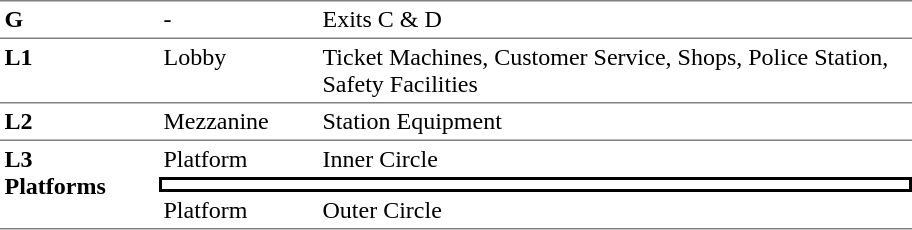<table table border=0 cellspacing=0 cellpadding=3>
<tr>
<td style="border-top:solid 1px gray;" width=50 valign=top><strong>G</strong></td>
<td style="border-top:solid 1px gray;" width=100 valign=top>-</td>
<td style="border-top:solid 1px gray;" width=390 valign=top>Exits C & D</td>
</tr>
<tr>
<td style="border-bottom:solid 1px gray; border-top:solid 1px gray;" valign=top width=100><strong>L1</strong></td>
<td style="border-bottom:solid 1px gray; border-top:solid 1px gray;" valign=top width=100>Lobby</td>
<td style="border-bottom:solid 1px gray; border-top:solid 1px gray;" valign=top width=390>Ticket Machines, Customer Service, Shops, Police Station, Safety Facilities</td>
</tr>
<tr>
<td style="border-bottom:solid 1px gray;" valign=top><strong>L2</strong></td>
<td style="border-bottom:solid 1px gray;" valign=top>Mezzanine</td>
<td style="border-bottom:solid 1px gray;" valign=top>Station Equipment</td>
</tr>
<tr>
<td style="border-bottom:solid 1px gray;" rowspan=3 valign=top><strong>L3<br>Platforms</strong></td>
<td>Platform </td>
<td>  Inner Circle </td>
</tr>
<tr>
<td style="border-right:solid 2px black;border-left:solid 2px black;border-top:solid 2px black;border-bottom:solid 2px black;text-align:center;" colspan=2></td>
</tr>
<tr>
<td style="border-bottom:solid 1px gray;">Platform </td>
<td style="border-bottom:solid 1px gray;"> Outer Circle  </td>
</tr>
<tr>
</tr>
</table>
